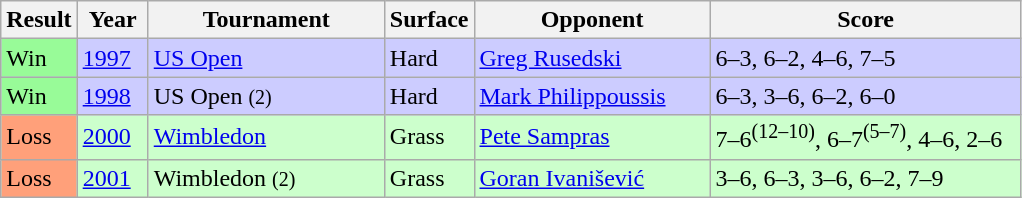<table class="sortable wikitable">
<tr>
<th style="width:40px">Result</th>
<th style="width:40px">Year</th>
<th style="width:150px">Tournament</th>
<th style="width:50px">Surface</th>
<th style="width:150px">Opponent</th>
<th style="width:200px" class="unsortable">Score</th>
</tr>
<tr bgcolor="#CCCCFF">
<td style="background:#98fb98;">Win</td>
<td><a href='#'>1997</a></td>
<td><a href='#'>US Open</a></td>
<td>Hard</td>
<td> <a href='#'>Greg Rusedski</a></td>
<td>6–3, 6–2, 4–6, 7–5</td>
</tr>
<tr bgcolor="#CCCCFF">
<td style="background:#98fb98;">Win</td>
<td><a href='#'>1998</a></td>
<td>US Open <small>(2)</small></td>
<td>Hard</td>
<td> <a href='#'>Mark Philippoussis</a></td>
<td>6–3, 3–6, 6–2, 6–0</td>
</tr>
<tr bgcolor="#CCFFCC">
<td style="background:#ffa07a;">Loss</td>
<td><a href='#'>2000</a></td>
<td><a href='#'>Wimbledon</a></td>
<td>Grass</td>
<td> <a href='#'>Pete Sampras</a></td>
<td>7–6<sup>(12–10)</sup>, 6–7<sup>(5–7)</sup>, 4–6, 2–6</td>
</tr>
<tr bgcolor="#CCFFCC">
<td style="background:#ffa07a;">Loss</td>
<td><a href='#'>2001</a></td>
<td>Wimbledon <small>(2)</small></td>
<td>Grass</td>
<td> <a href='#'>Goran Ivanišević</a></td>
<td>3–6, 6–3, 3–6, 6–2, 7–9</td>
</tr>
</table>
